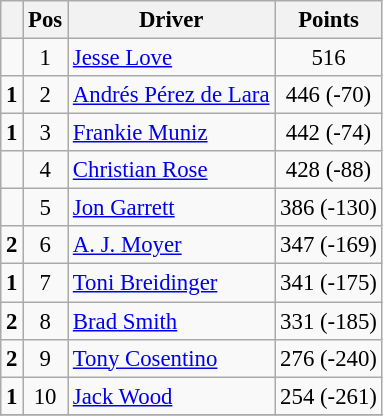<table class="wikitable" style="font-size: 95%;">
<tr>
<th></th>
<th>Pos</th>
<th>Driver</th>
<th>Points</th>
</tr>
<tr>
<td align="left"></td>
<td style="text-align:center;">1</td>
<td><a href='#'>Jesse Love</a></td>
<td style="text-align:center;">516</td>
</tr>
<tr>
<td align="left"> <strong>1</strong></td>
<td style="text-align:center;">2</td>
<td><a href='#'>Andrés Pérez de Lara</a></td>
<td style="text-align:center;">446 (-70)</td>
</tr>
<tr>
<td align="left"> <strong>1</strong></td>
<td style="text-align:center;">3</td>
<td><a href='#'>Frankie Muniz</a></td>
<td style="text-align:center;">442 (-74)</td>
</tr>
<tr>
<td align="left"></td>
<td style="text-align:center;">4</td>
<td><a href='#'>Christian Rose</a></td>
<td style="text-align:center;">428 (-88)</td>
</tr>
<tr>
<td align="left"></td>
<td style="text-align:center;">5</td>
<td><a href='#'>Jon Garrett</a></td>
<td style="text-align:center;">386 (-130)</td>
</tr>
<tr>
<td align="left"> <strong>2</strong></td>
<td style="text-align:center;">6</td>
<td><a href='#'>A. J. Moyer</a></td>
<td style="text-align:center;">347 (-169)</td>
</tr>
<tr>
<td align="left"> <strong>1</strong></td>
<td style="text-align:center;">7</td>
<td><a href='#'>Toni Breidinger</a></td>
<td style="text-align:center;">341 (-175)</td>
</tr>
<tr>
<td align="left"> <strong>2</strong></td>
<td style="text-align:center;">8</td>
<td><a href='#'>Brad Smith</a></td>
<td style="text-align:center;">331 (-185)</td>
</tr>
<tr>
<td align="left"> <strong>2</strong></td>
<td style="text-align:center;">9</td>
<td><a href='#'>Tony Cosentino</a></td>
<td style="text-align:center;">276 (-240)</td>
</tr>
<tr>
<td align="left"> <strong>1</strong></td>
<td style="text-align:center;">10</td>
<td><a href='#'>Jack Wood</a></td>
<td style="text-align:center;">254 (-261)</td>
</tr>
<tr class="sortbottom">
</tr>
</table>
